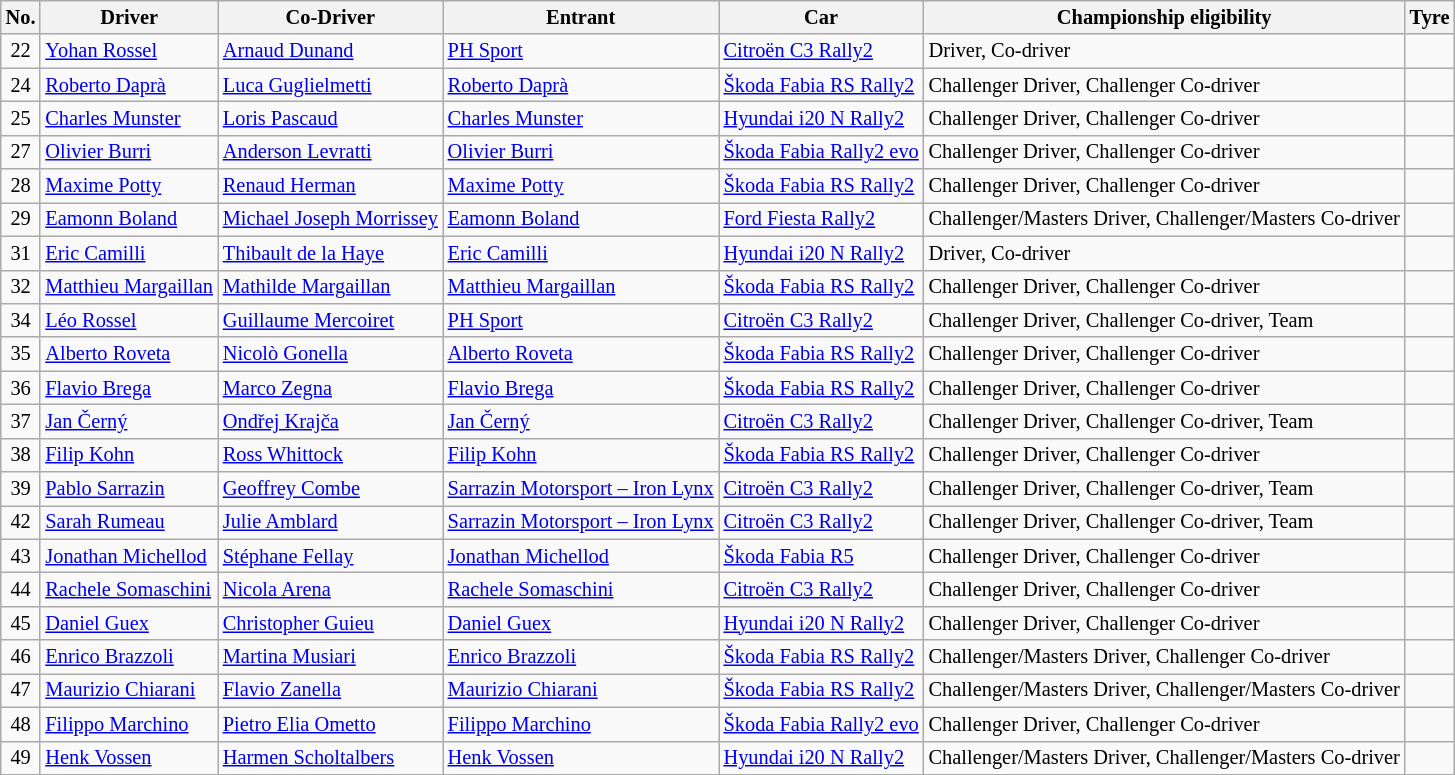<table class="wikitable" style="font-size: 85%;">
<tr>
<th>No.</th>
<th>Driver</th>
<th>Co-Driver</th>
<th>Entrant</th>
<th>Car</th>
<th>Championship eligibility</th>
<th>Tyre</th>
</tr>
<tr>
<td align="center">22</td>
<td> <a href='#'>Yohan Rossel</a></td>
<td> <a href='#'>Arnaud Dunand</a></td>
<td> <a href='#'>PH Sport</a></td>
<td><a href='#'>Citroën C3 Rally2</a></td>
<td>Driver, Co-driver</td>
<td align="center"></td>
</tr>
<tr>
<td align="center">24</td>
<td> <a href='#'>Roberto Daprà</a></td>
<td> <a href='#'>Luca Guglielmetti</a></td>
<td> <a href='#'>Roberto Daprà</a></td>
<td><a href='#'>Škoda Fabia RS Rally2</a></td>
<td>Challenger Driver, Challenger Co-driver</td>
<td align="center"></td>
</tr>
<tr>
<td align="center">25</td>
<td> <a href='#'>Charles Munster</a></td>
<td> <a href='#'>Loris Pascaud</a></td>
<td> <a href='#'>Charles Munster</a></td>
<td><a href='#'>Hyundai i20 N Rally2</a></td>
<td>Challenger Driver, Challenger Co-driver</td>
<td align="center"></td>
</tr>
<tr>
<td align="center">27</td>
<td> <a href='#'>Olivier Burri</a></td>
<td> <a href='#'>Anderson Levratti</a></td>
<td> <a href='#'>Olivier Burri</a></td>
<td><a href='#'>Škoda Fabia Rally2 evo</a></td>
<td>Challenger Driver, Challenger Co-driver</td>
<td align="center"></td>
</tr>
<tr>
<td align="center">28</td>
<td> <a href='#'>Maxime Potty</a></td>
<td> <a href='#'>Renaud Herman</a></td>
<td> <a href='#'>Maxime Potty</a></td>
<td><a href='#'>Škoda Fabia RS Rally2</a></td>
<td>Challenger Driver, Challenger Co-driver</td>
<td align="center"></td>
</tr>
<tr>
<td align="center">29</td>
<td> <a href='#'>Eamonn Boland</a></td>
<td> <a href='#'>Michael Joseph Morrissey</a></td>
<td> <a href='#'>Eamonn Boland</a></td>
<td><a href='#'>Ford Fiesta Rally2</a></td>
<td>Challenger/Masters Driver, Challenger/Masters Co-driver</td>
<td align="center"></td>
</tr>
<tr>
<td align="center">31</td>
<td> <a href='#'>Eric Camilli</a></td>
<td> <a href='#'>Thibault de la Haye</a></td>
<td> <a href='#'>Eric Camilli</a></td>
<td><a href='#'>Hyundai i20 N Rally2</a></td>
<td>Driver, Co-driver</td>
<td align="center"></td>
</tr>
<tr>
<td align="center">32</td>
<td> <a href='#'>Matthieu Margaillan</a></td>
<td> <a href='#'>Mathilde Margaillan</a></td>
<td> <a href='#'>Matthieu Margaillan</a></td>
<td><a href='#'>Škoda Fabia RS Rally2</a></td>
<td>Challenger Driver, Challenger Co-driver</td>
<td align="center"></td>
</tr>
<tr>
<td align="center">34</td>
<td> <a href='#'>Léo Rossel</a></td>
<td> <a href='#'>Guillaume Mercoiret</a></td>
<td> <a href='#'>PH Sport</a></td>
<td><a href='#'>Citroën C3 Rally2</a></td>
<td>Challenger Driver, Challenger Co-driver, Team</td>
<td align="center"></td>
</tr>
<tr>
<td align="center">35</td>
<td> <a href='#'>Alberto Roveta</a></td>
<td> <a href='#'>Nicolò Gonella</a></td>
<td> <a href='#'>Alberto Roveta</a></td>
<td><a href='#'>Škoda Fabia RS Rally2</a></td>
<td>Challenger Driver, Challenger Co-driver</td>
<td align="center"></td>
</tr>
<tr>
<td align="center">36</td>
<td> <a href='#'>Flavio Brega</a></td>
<td> <a href='#'>Marco Zegna</a></td>
<td> <a href='#'>Flavio Brega</a></td>
<td><a href='#'>Škoda Fabia RS Rally2</a></td>
<td>Challenger Driver, Challenger Co-driver</td>
<td align="center"></td>
</tr>
<tr>
<td align="center">37</td>
<td> <a href='#'>Jan Černý</a></td>
<td> <a href='#'>Ondřej Krajča</a></td>
<td> <a href='#'>Jan Černý</a></td>
<td><a href='#'>Citroën C3 Rally2</a></td>
<td>Challenger Driver, Challenger Co-driver, Team</td>
<td align="center"></td>
</tr>
<tr>
<td align="center">38</td>
<td> <a href='#'>Filip Kohn</a></td>
<td> <a href='#'>Ross Whittock</a></td>
<td> <a href='#'>Filip Kohn</a></td>
<td><a href='#'>Škoda Fabia RS Rally2</a></td>
<td>Challenger Driver, Challenger Co-driver</td>
<td align="center"></td>
</tr>
<tr>
<td align="center">39</td>
<td> <a href='#'>Pablo Sarrazin</a></td>
<td> <a href='#'>Geoffrey Combe</a></td>
<td> <a href='#'>Sarrazin Motorsport – Iron Lynx</a></td>
<td><a href='#'>Citroën C3 Rally2</a></td>
<td>Challenger Driver, Challenger Co-driver, Team</td>
<td align="center"></td>
</tr>
<tr>
<td align="center">42</td>
<td> <a href='#'>Sarah Rumeau</a></td>
<td> <a href='#'>Julie Amblard</a></td>
<td> <a href='#'>Sarrazin Motorsport – Iron Lynx</a></td>
<td><a href='#'>Citroën C3 Rally2</a></td>
<td>Challenger Driver, Challenger Co-driver, Team</td>
<td align="center"></td>
</tr>
<tr>
<td align="center">43</td>
<td> <a href='#'>Jonathan Michellod</a></td>
<td> <a href='#'>Stéphane Fellay</a></td>
<td> <a href='#'>Jonathan Michellod</a></td>
<td><a href='#'>Škoda Fabia R5</a></td>
<td>Challenger Driver, Challenger Co-driver</td>
<td align="center"></td>
</tr>
<tr>
<td align="center">44</td>
<td> <a href='#'>Rachele Somaschini</a></td>
<td> <a href='#'>Nicola Arena</a></td>
<td> <a href='#'>Rachele Somaschini</a></td>
<td><a href='#'>Citroën C3 Rally2</a></td>
<td>Challenger Driver, Challenger Co-driver</td>
<td align="center"></td>
</tr>
<tr>
<td align="center">45</td>
<td> <a href='#'>Daniel Guex</a></td>
<td> <a href='#'>Christopher Guieu</a></td>
<td> <a href='#'>Daniel Guex</a></td>
<td><a href='#'>Hyundai i20 N Rally2</a></td>
<td>Challenger Driver, Challenger Co-driver</td>
<td align="center"></td>
</tr>
<tr>
<td align="center">46</td>
<td> <a href='#'>Enrico Brazzoli</a></td>
<td> <a href='#'>Martina Musiari</a></td>
<td> <a href='#'>Enrico Brazzoli</a></td>
<td><a href='#'>Škoda Fabia RS Rally2</a></td>
<td>Challenger/Masters Driver, Challenger Co-driver</td>
<td align="center"></td>
</tr>
<tr>
<td align="center">47</td>
<td> <a href='#'>Maurizio Chiarani</a></td>
<td> <a href='#'>Flavio Zanella</a></td>
<td> <a href='#'>Maurizio Chiarani</a></td>
<td><a href='#'>Škoda Fabia RS Rally2</a></td>
<td>Challenger/Masters Driver, Challenger/Masters Co-driver</td>
<td align="center"></td>
</tr>
<tr>
<td align="center">48</td>
<td> <a href='#'>Filippo Marchino</a></td>
<td> <a href='#'>Pietro Elia Ometto</a></td>
<td> <a href='#'>Filippo Marchino</a></td>
<td><a href='#'>Škoda Fabia Rally2 evo</a></td>
<td>Challenger Driver, Challenger Co-driver</td>
<td align="center"></td>
</tr>
<tr>
<td align="center">49</td>
<td> <a href='#'>Henk Vossen</a></td>
<td> <a href='#'>Harmen Scholtalbers</a></td>
<td> <a href='#'>Henk Vossen</a></td>
<td><a href='#'>Hyundai i20 N Rally2</a></td>
<td>Challenger/Masters Driver, Challenger/Masters Co-driver</td>
<td align="center"></td>
</tr>
<tr>
</tr>
</table>
